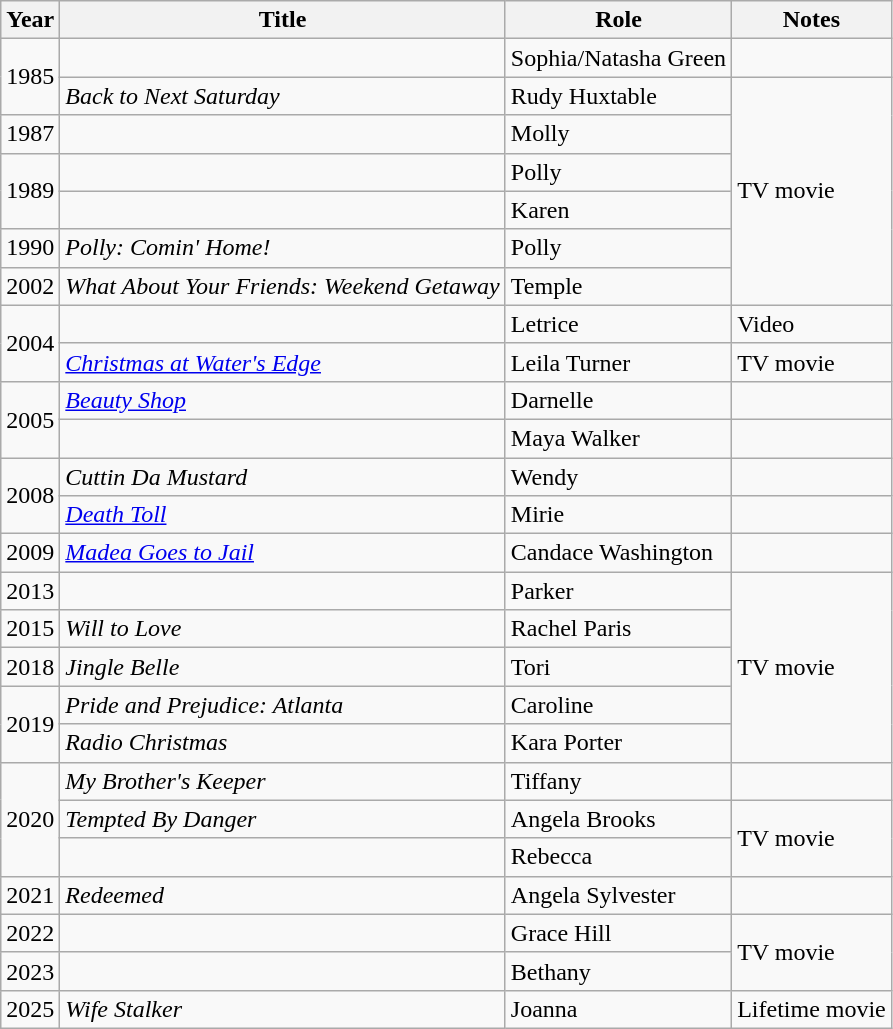<table class="wikitable sortable">
<tr>
<th>Year</th>
<th>Title</th>
<th>Role</th>
<th>Notes</th>
</tr>
<tr>
<td rowspan=2>1985</td>
<td><em></em></td>
<td>Sophia/Natasha Green</td>
<td></td>
</tr>
<tr>
<td><em>Back to Next Saturday</em></td>
<td>Rudy Huxtable</td>
<td rowspan=6>TV movie</td>
</tr>
<tr>
<td>1987</td>
<td><em></em></td>
<td>Molly</td>
</tr>
<tr>
<td rowspan=2>1989</td>
<td><em></em></td>
<td>Polly</td>
</tr>
<tr>
<td><em></em></td>
<td>Karen</td>
</tr>
<tr>
<td>1990</td>
<td><em>Polly: Comin' Home!</em></td>
<td>Polly</td>
</tr>
<tr>
<td>2002</td>
<td><em>What About Your Friends: Weekend Getaway</em></td>
<td>Temple</td>
</tr>
<tr>
<td rowspan=2>2004</td>
<td><em></em></td>
<td>Letrice</td>
<td>Video</td>
</tr>
<tr>
<td><em><a href='#'>Christmas at Water's Edge</a></em></td>
<td>Leila Turner</td>
<td>TV movie</td>
</tr>
<tr>
<td rowspan=2>2005</td>
<td><em><a href='#'>Beauty Shop</a></em></td>
<td>Darnelle</td>
<td></td>
</tr>
<tr>
<td><em></em></td>
<td>Maya Walker</td>
<td></td>
</tr>
<tr>
<td rowspan=2>2008</td>
<td><em>Cuttin Da Mustard</em></td>
<td>Wendy</td>
<td></td>
</tr>
<tr>
<td><em><a href='#'>Death Toll</a></em></td>
<td>Mirie</td>
<td></td>
</tr>
<tr>
<td>2009</td>
<td><em><a href='#'>Madea Goes to Jail</a></em></td>
<td>Candace Washington</td>
<td></td>
</tr>
<tr>
<td>2013</td>
<td><em></em></td>
<td>Parker</td>
<td rowspan=5>TV movie</td>
</tr>
<tr>
<td>2015</td>
<td><em>Will to Love</em></td>
<td>Rachel Paris</td>
</tr>
<tr>
<td>2018</td>
<td><em>Jingle Belle</em></td>
<td>Tori</td>
</tr>
<tr>
<td rowspan=2>2019</td>
<td><em>Pride and Prejudice: Atlanta</em></td>
<td>Caroline</td>
</tr>
<tr>
<td><em>Radio Christmas</em></td>
<td>Kara Porter</td>
</tr>
<tr>
<td rowspan=3>2020</td>
<td><em>My Brother's Keeper</em></td>
<td>Tiffany</td>
<td></td>
</tr>
<tr>
<td><em>Tempted By Danger</em></td>
<td>Angela Brooks</td>
<td rowspan=2>TV movie</td>
</tr>
<tr>
<td><em></em></td>
<td>Rebecca</td>
</tr>
<tr>
<td>2021</td>
<td><em>Redeemed</em></td>
<td>Angela Sylvester</td>
<td></td>
</tr>
<tr>
<td>2022</td>
<td><em></em></td>
<td>Grace Hill</td>
<td rowspan=2>TV movie</td>
</tr>
<tr>
<td>2023</td>
<td><em></em></td>
<td>Bethany</td>
</tr>
<tr>
<td>2025</td>
<td><em>Wife Stalker</em></td>
<td>Joanna</td>
<td>Lifetime movie</td>
</tr>
</table>
